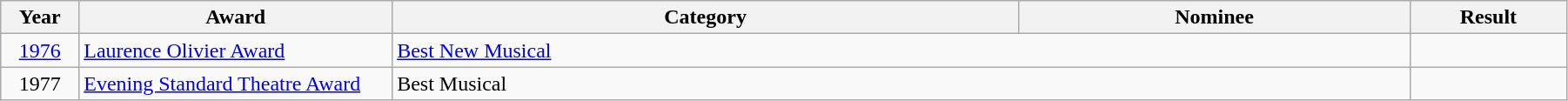<table class="wikitable" width="95%">
<tr>
<th width="5%">Year</th>
<th width="20%">Award</th>
<th width="40%">Category</th>
<th width="25%">Nominee</th>
<th width="10%">Result</th>
</tr>
<tr>
<td align="center"><a href='#'>1976</a></td>
<td><a href='#'>Laurence Olivier Award</a></td>
<td colspan="2"><a href='#'>Best New Musical</a></td>
<td></td>
</tr>
<tr>
<td align="center">1977</td>
<td><a href='#'>Evening Standard Theatre Award</a></td>
<td colspan="2">Best Musical</td>
<td></td>
</tr>
</table>
